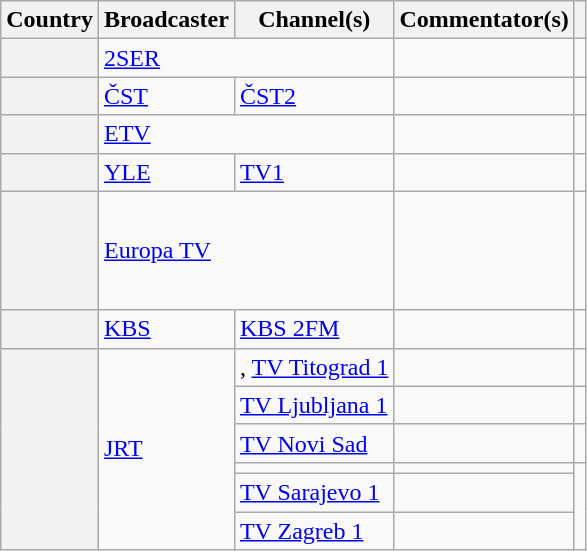<table class="wikitable plainrowheaders">
<tr>
<th scope="col">Country</th>
<th scope="col">Broadcaster</th>
<th scope="col">Channel(s)</th>
<th scope="col">Commentator(s)</th>
<th scope="col"></th>
</tr>
<tr>
<th scope="rowgroup"></th>
<td colspan="2"><a href='#'>2SER</a></td>
<td></td>
<td style="text-align:center"></td>
</tr>
<tr>
<th scope="row"></th>
<td><a href='#'>ČST</a></td>
<td><a href='#'>ČST2</a></td>
<td></td>
<td style="text-align:center"></td>
</tr>
<tr>
<th scope="row"></th>
<td colspan="2"><a href='#'>ETV</a></td>
<td></td>
<td style="text-align:center"></td>
</tr>
<tr>
<th scope="row"></th>
<td><a href='#'>YLE</a></td>
<td><a href='#'>TV1</a></td>
<td></td>
<td style="text-align:center"></td>
</tr>
<tr>
<th scope="row"><br><br><br><br></th>
<td colspan="2"><a href='#'>Europa TV</a></td>
<td></td>
<td style="text-align:center"></td>
</tr>
<tr>
<th scope="row"></th>
<td><a href='#'>KBS</a></td>
<td><a href='#'>KBS 2FM</a></td>
<td></td>
<td style="text-align:center"></td>
</tr>
<tr>
<th scope="rowgroup" rowspan="8"></th>
<td rowspan="8"><a href='#'>JRT</a></td>
<td>, <a href='#'>TV Titograd 1</a></td>
<td></td>
<td style="text-align:center"></td>
</tr>
<tr>
<td><a href='#'>TV Ljubljana 1</a></td>
<td></td>
<td style="text-align:center"></td>
</tr>
<tr>
<td><a href='#'>TV Novi Sad</a></td>
<td></td>
<td style="text-align:center"></td>
</tr>
<tr>
<td></td>
<td></td>
<td style="text-align:center" rowspan="3"></td>
</tr>
<tr>
<td><a href='#'>TV Sarajevo 1</a></td>
<td></td>
</tr>
<tr>
<td><a href='#'>TV Zagreb 1</a></td>
<td></td>
</tr>
</table>
